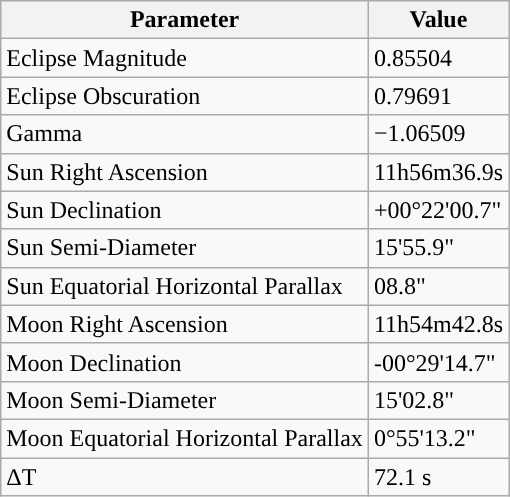<table class="wikitable">
<tr>
<th>Parameter</th>
<th>Value</th>
</tr>
<tr>
<td>Eclipse Magnitude</td>
<td>0.85504</td>
</tr>
<tr>
<td>Eclipse Obscuration</td>
<td>0.79691</td>
</tr>
<tr>
<td>Gamma</td>
<td>−1.06509</td>
</tr>
<tr>
<td>Sun Right Ascension</td>
<td>11h56m36.9s</td>
</tr>
<tr>
<td>Sun Declination</td>
<td>+00°22'00.7"</td>
</tr>
<tr>
<td>Sun Semi-Diameter</td>
<td>15'55.9"</td>
</tr>
<tr>
<td>Sun Equatorial Horizontal Parallax</td>
<td>08.8"</td>
</tr>
<tr>
<td>Moon Right Ascension</td>
<td>11h54m42.8s</td>
</tr>
<tr>
<td>Moon Declination</td>
<td>-00°29'14.7"</td>
</tr>
<tr>
<td>Moon Semi-Diameter</td>
<td>15'02.8"</td>
</tr>
<tr>
<td>Moon Equatorial Horizontal Parallax</td>
<td>0°55'13.2"</td>
</tr>
<tr>
<td>ΔT</td>
<td>72.1 s</td>
</tr>
</table>
